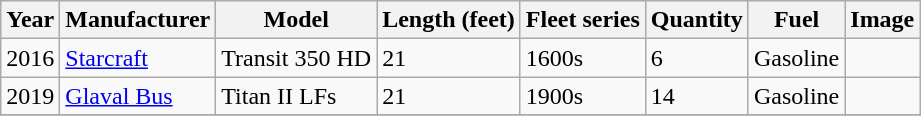<table class="wikitable">
<tr>
<th>Year</th>
<th>Manufacturer</th>
<th>Model</th>
<th>Length (feet)</th>
<th>Fleet series</th>
<th>Quantity</th>
<th>Fuel</th>
<th>Image</th>
</tr>
<tr>
<td>2016</td>
<td><a href='#'>Starcraft</a></td>
<td>Transit 350 HD</td>
<td>21</td>
<td>1600s</td>
<td>6</td>
<td>Gasoline</td>
</tr>
<tr>
<td>2019</td>
<td><a href='#'>Glaval Bus</a></td>
<td>Titan II LFs</td>
<td>21</td>
<td>1900s</td>
<td>14</td>
<td>Gasoline</td>
<td></td>
</tr>
<tr>
</tr>
</table>
